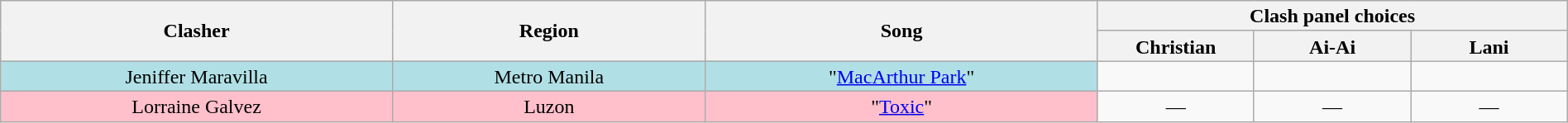<table class="wikitable" style="text-align:center; line-height:17px; width:100%;">
<tr>
<th rowspan="2" width="25%">Clasher</th>
<th rowspan="2">Region</th>
<th rowspan="2" width="25%">Song</th>
<th colspan="3" width="30%">Clash panel choices</th>
</tr>
<tr>
<th width="10%">Christian</th>
<th width="10%">Ai-Ai</th>
<th width="10%">Lani</th>
</tr>
<tr>
<td style="background:#b0e0e6;">Jeniffer Maravilla</td>
<td style="background:#b0e0e6;">Metro Manila</td>
<td style="background:#b0e0e6;">"<a href='#'>MacArthur Park</a>"</td>
<td><strong></strong></td>
<td><strong></strong></td>
<td><strong></strong></td>
</tr>
<tr>
<td style="background:pink;">Lorraine Galvez</td>
<td style="background:pink;">Luzon</td>
<td style="background:pink;">"<a href='#'>Toxic</a>"</td>
<td>—</td>
<td>—</td>
<td>—</td>
</tr>
</table>
